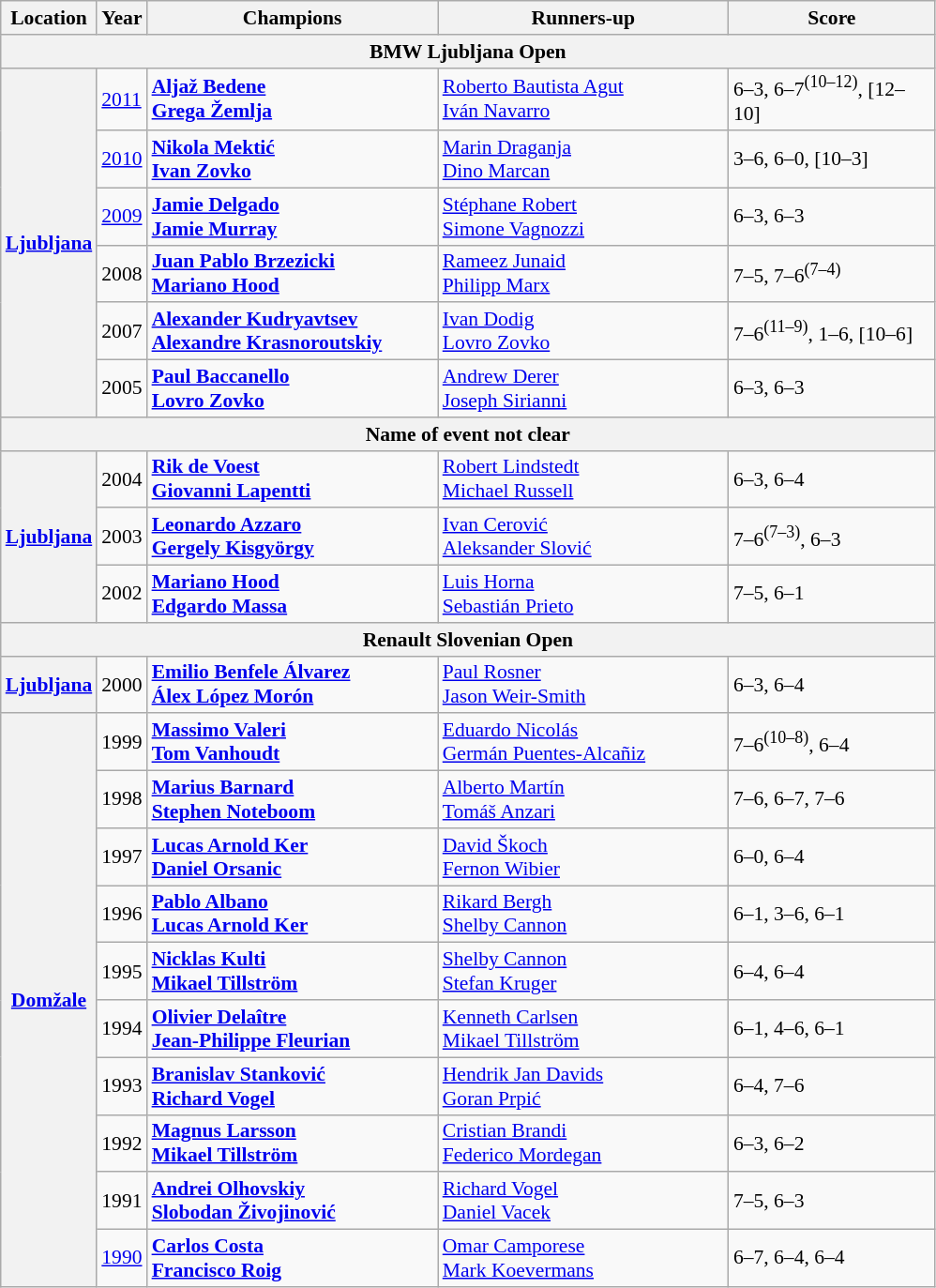<table class="wikitable" style="font-size:90%">
<tr>
<th>Location</th>
<th>Year</th>
<th width="200">Champions</th>
<th width="200">Runners-up</th>
<th width="140">Score</th>
</tr>
<tr>
<th colspan=5>BMW Ljubljana Open</th>
</tr>
<tr>
<th rowspan=6><a href='#'>Ljubljana</a></th>
<td><a href='#'>2011</a></td>
<td> <strong><a href='#'>Aljaž Bedene</a></strong> <br>  <strong><a href='#'>Grega Žemlja</a></strong></td>
<td> <a href='#'>Roberto Bautista Agut</a> <br>  <a href='#'>Iván Navarro</a></td>
<td>6–3, 6–7<sup>(10–12)</sup>, [12–10]</td>
</tr>
<tr>
<td><a href='#'>2010</a></td>
<td> <strong><a href='#'>Nikola Mektić</a></strong> <br>  <strong><a href='#'>Ivan Zovko</a></strong></td>
<td> <a href='#'>Marin Draganja</a> <br>  <a href='#'>Dino Marcan</a></td>
<td>3–6, 6–0, [10–3]</td>
</tr>
<tr>
<td><a href='#'>2009</a></td>
<td> <strong><a href='#'>Jamie Delgado</a></strong> <br>  <strong><a href='#'>Jamie Murray</a></strong></td>
<td> <a href='#'>Stéphane Robert</a> <br>  <a href='#'>Simone Vagnozzi</a></td>
<td>6–3, 6–3</td>
</tr>
<tr>
<td>2008</td>
<td> <strong><a href='#'>Juan Pablo Brzezicki</a></strong> <br>  <strong><a href='#'>Mariano Hood</a></strong></td>
<td> <a href='#'>Rameez Junaid</a> <br>  <a href='#'>Philipp Marx</a></td>
<td>7–5, 7–6<sup>(7–4)</sup></td>
</tr>
<tr>
<td>2007</td>
<td> <strong><a href='#'>Alexander Kudryavtsev</a></strong> <br>  <strong><a href='#'>Alexandre Krasnoroutskiy</a></strong></td>
<td> <a href='#'>Ivan Dodig</a> <br>  <a href='#'>Lovro Zovko</a></td>
<td>7–6<sup>(11–9)</sup>, 1–6, [10–6]</td>
</tr>
<tr>
<td>2005</td>
<td> <strong><a href='#'>Paul Baccanello</a></strong> <br>  <strong><a href='#'>Lovro Zovko</a></strong></td>
<td> <a href='#'>Andrew Derer</a> <br>  <a href='#'>Joseph Sirianni</a></td>
<td>6–3, 6–3</td>
</tr>
<tr>
<th colspan=5>Name of event not clear</th>
</tr>
<tr>
<th rowspan=3><a href='#'>Ljubljana</a></th>
<td>2004</td>
<td> <strong><a href='#'>Rik de Voest</a></strong> <br>  <strong><a href='#'>Giovanni Lapentti</a></strong></td>
<td> <a href='#'>Robert Lindstedt</a> <br>  <a href='#'>Michael Russell</a></td>
<td>6–3, 6–4</td>
</tr>
<tr>
<td>2003</td>
<td> <strong><a href='#'>Leonardo Azzaro</a></strong> <br>  <strong><a href='#'>Gergely Kisgyörgy</a></strong></td>
<td> <a href='#'>Ivan Cerović</a> <br>  <a href='#'>Aleksander Slović</a></td>
<td>7–6<sup>(7–3)</sup>, 6–3</td>
</tr>
<tr>
<td>2002</td>
<td> <strong><a href='#'>Mariano Hood</a></strong> <br>  <strong><a href='#'>Edgardo Massa</a></strong></td>
<td> <a href='#'>Luis Horna</a> <br>  <a href='#'>Sebastián Prieto</a></td>
<td>7–5, 6–1</td>
</tr>
<tr>
<th colspan=5>Renault Slovenian Open</th>
</tr>
<tr>
<th rowspan=1><a href='#'>Ljubljana</a></th>
<td>2000</td>
<td> <strong><a href='#'>Emilio Benfele Álvarez</a></strong> <br>  <strong><a href='#'>Álex López Morón</a></strong></td>
<td> <a href='#'>Paul Rosner</a> <br>  <a href='#'>Jason Weir-Smith</a></td>
<td>6–3, 6–4</td>
</tr>
<tr>
<th rowspan=10><a href='#'>Domžale</a></th>
<td>1999</td>
<td> <strong><a href='#'>Massimo Valeri</a></strong> <br>  <strong><a href='#'>Tom Vanhoudt</a></strong></td>
<td> <a href='#'>Eduardo Nicolás</a> <br>  <a href='#'>Germán Puentes-Alcañiz</a></td>
<td>7–6<sup>(10–8)</sup>, 6–4</td>
</tr>
<tr>
<td>1998</td>
<td> <strong><a href='#'>Marius Barnard</a></strong> <br>  <strong><a href='#'>Stephen Noteboom</a></strong></td>
<td> <a href='#'>Alberto Martín</a> <br>  <a href='#'>Tomáš Anzari</a></td>
<td>7–6, 6–7, 7–6</td>
</tr>
<tr>
<td>1997</td>
<td> <strong><a href='#'>Lucas Arnold Ker</a></strong> <br>  <strong><a href='#'>Daniel Orsanic</a></strong></td>
<td> <a href='#'>David Škoch</a> <br>  <a href='#'>Fernon Wibier</a></td>
<td>6–0, 6–4</td>
</tr>
<tr>
<td>1996</td>
<td> <strong><a href='#'>Pablo Albano</a></strong> <br>  <strong><a href='#'>Lucas Arnold Ker</a></strong></td>
<td> <a href='#'>Rikard Bergh</a> <br>  <a href='#'>Shelby Cannon</a></td>
<td>6–1, 3–6, 6–1</td>
</tr>
<tr>
<td>1995</td>
<td> <strong><a href='#'>Nicklas Kulti</a></strong> <br>  <strong><a href='#'>Mikael Tillström</a></strong></td>
<td> <a href='#'>Shelby Cannon</a> <br>  <a href='#'>Stefan Kruger</a></td>
<td>6–4, 6–4</td>
</tr>
<tr>
<td>1994</td>
<td> <strong><a href='#'>Olivier Delaître</a></strong> <br>  <strong><a href='#'>Jean-Philippe Fleurian</a></strong></td>
<td> <a href='#'>Kenneth Carlsen</a> <br>  <a href='#'>Mikael Tillström</a></td>
<td>6–1, 4–6, 6–1</td>
</tr>
<tr>
<td>1993</td>
<td> <strong><a href='#'>Branislav Stanković</a></strong> <br>  <strong><a href='#'>Richard Vogel</a></strong></td>
<td> <a href='#'>Hendrik Jan Davids</a> <br>  <a href='#'>Goran Prpić</a></td>
<td>6–4, 7–6</td>
</tr>
<tr>
<td>1992</td>
<td> <strong><a href='#'>Magnus Larsson</a></strong> <br>  <strong><a href='#'>Mikael Tillström</a></strong></td>
<td> <a href='#'>Cristian Brandi</a> <br>  <a href='#'>Federico Mordegan</a></td>
<td>6–3, 6–2</td>
</tr>
<tr>
<td>1991</td>
<td> <strong><a href='#'>Andrei Olhovskiy</a></strong> <br>  <strong><a href='#'>Slobodan Živojinović</a></strong></td>
<td> <a href='#'>Richard Vogel</a> <br>  <a href='#'>Daniel Vacek</a></td>
<td>7–5, 6–3</td>
</tr>
<tr>
<td><a href='#'>1990</a></td>
<td> <strong><a href='#'>Carlos Costa</a></strong> <br>  <strong><a href='#'>Francisco Roig</a></strong></td>
<td> <a href='#'>Omar Camporese</a> <br>  <a href='#'>Mark Koevermans</a></td>
<td>6–7, 6–4, 6–4</td>
</tr>
</table>
